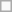<table class=wikitable>
<tr>
<td> </td>
</tr>
</table>
